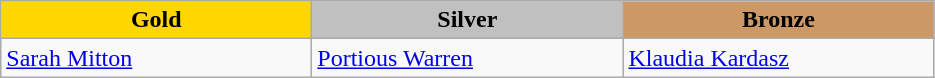<table class="wikitable" style="text-align:left">
<tr align="center">
<td width=200 bgcolor=gold><strong>Gold</strong></td>
<td width=200 bgcolor=silver><strong>Silver</strong></td>
<td width=200 bgcolor=CC9966><strong>Bronze</strong></td>
</tr>
<tr>
<td><a href='#'>Sarah Mitton</a><br></td>
<td><a href='#'>Portious Warren</a><br></td>
<td><a href='#'>Klaudia Kardasz</a><br></td>
</tr>
</table>
